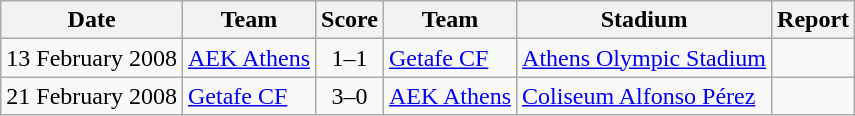<table class="wikitable">
<tr>
<th>Date</th>
<th>Team</th>
<th>Score</th>
<th>Team</th>
<th>Stadium</th>
<th>Report</th>
</tr>
<tr>
<td>13 February 2008</td>
<td> <a href='#'>AEK Athens</a></td>
<td align="center">1–1</td>
<td> <a href='#'>Getafe CF</a></td>
<td><a href='#'>Athens Olympic Stadium</a></td>
<td></td>
</tr>
<tr>
<td>21 February 2008</td>
<td> <a href='#'>Getafe CF</a></td>
<td align="center">3–0</td>
<td> <a href='#'>AEK Athens</a></td>
<td><a href='#'>Coliseum Alfonso Pérez</a></td>
<td></td>
</tr>
</table>
